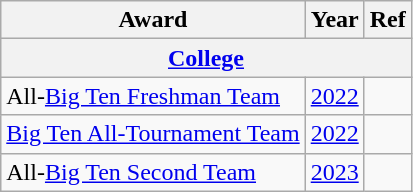<table class="wikitable">
<tr>
<th>Award</th>
<th>Year</th>
<th>Ref</th>
</tr>
<tr>
<th colspan="3"><a href='#'>College</a></th>
</tr>
<tr>
<td>All-<a href='#'>Big Ten Freshman Team</a></td>
<td><a href='#'>2022</a></td>
<td></td>
</tr>
<tr>
<td><a href='#'>Big Ten All-Tournament Team</a></td>
<td><a href='#'>2022</a></td>
<td></td>
</tr>
<tr>
<td>All-<a href='#'>Big Ten Second Team</a></td>
<td><a href='#'>2023</a></td>
<td></td>
</tr>
</table>
